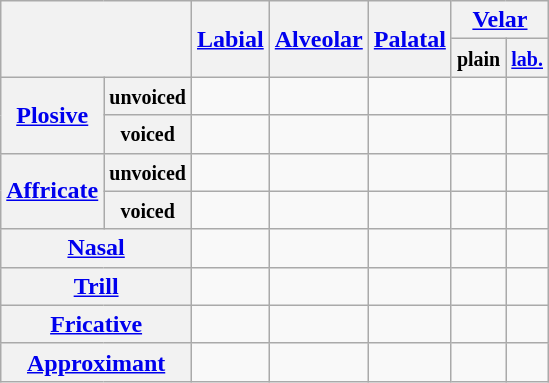<table class="wikitable" style="text-align:center">
<tr>
<th colspan=2 rowspan=2></th>
<th rowspan=2><a href='#'>Labial</a></th>
<th rowspan=2><a href='#'>Alveolar</a></th>
<th rowspan=2><a href='#'>Palatal</a></th>
<th colspan=2><a href='#'>Velar</a></th>
</tr>
<tr>
<th><small>plain</small></th>
<th><small><a href='#'>lab.</a></small></th>
</tr>
<tr>
<th rowspan=2><a href='#'>Plosive</a></th>
<th><small>unvoiced</small></th>
<td></td>
<td></td>
<td></td>
<td></td>
<td></td>
</tr>
<tr>
<th><small>voiced</small></th>
<td></td>
<td></td>
<td></td>
<td></td>
<td></td>
</tr>
<tr>
<th rowspan=2><a href='#'>Affricate</a></th>
<th><small>unvoiced</small></th>
<td></td>
<td></td>
<td></td>
<td></td>
<td></td>
</tr>
<tr>
<th><small>voiced</small></th>
<td></td>
<td></td>
<td></td>
<td></td>
<td></td>
</tr>
<tr>
<th colspan=2><a href='#'>Nasal</a></th>
<td></td>
<td></td>
<td></td>
<td></td>
<td></td>
</tr>
<tr>
<th colspan=2><a href='#'>Trill</a></th>
<td></td>
<td></td>
<td></td>
<td></td>
<td></td>
</tr>
<tr>
<th colspan=2><a href='#'>Fricative</a></th>
<td></td>
<td></td>
<td></td>
<td></td>
<td></td>
</tr>
<tr>
<th colspan=2><a href='#'>Approximant</a></th>
<td></td>
<td></td>
<td></td>
<td></td>
<td></td>
</tr>
</table>
